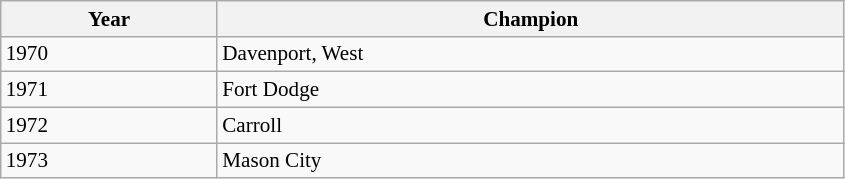<table class="wikitable collapsible collapsed" style="font-size:88%; min-width:40em">
<tr>
<th>Year</th>
<th>Champion</th>
</tr>
<tr>
<td>1970</td>
<td>Davenport, West</td>
</tr>
<tr>
<td>1971</td>
<td>Fort Dodge</td>
</tr>
<tr>
<td>1972</td>
<td>Carroll</td>
</tr>
<tr>
<td>1973</td>
<td>Mason City</td>
</tr>
</table>
